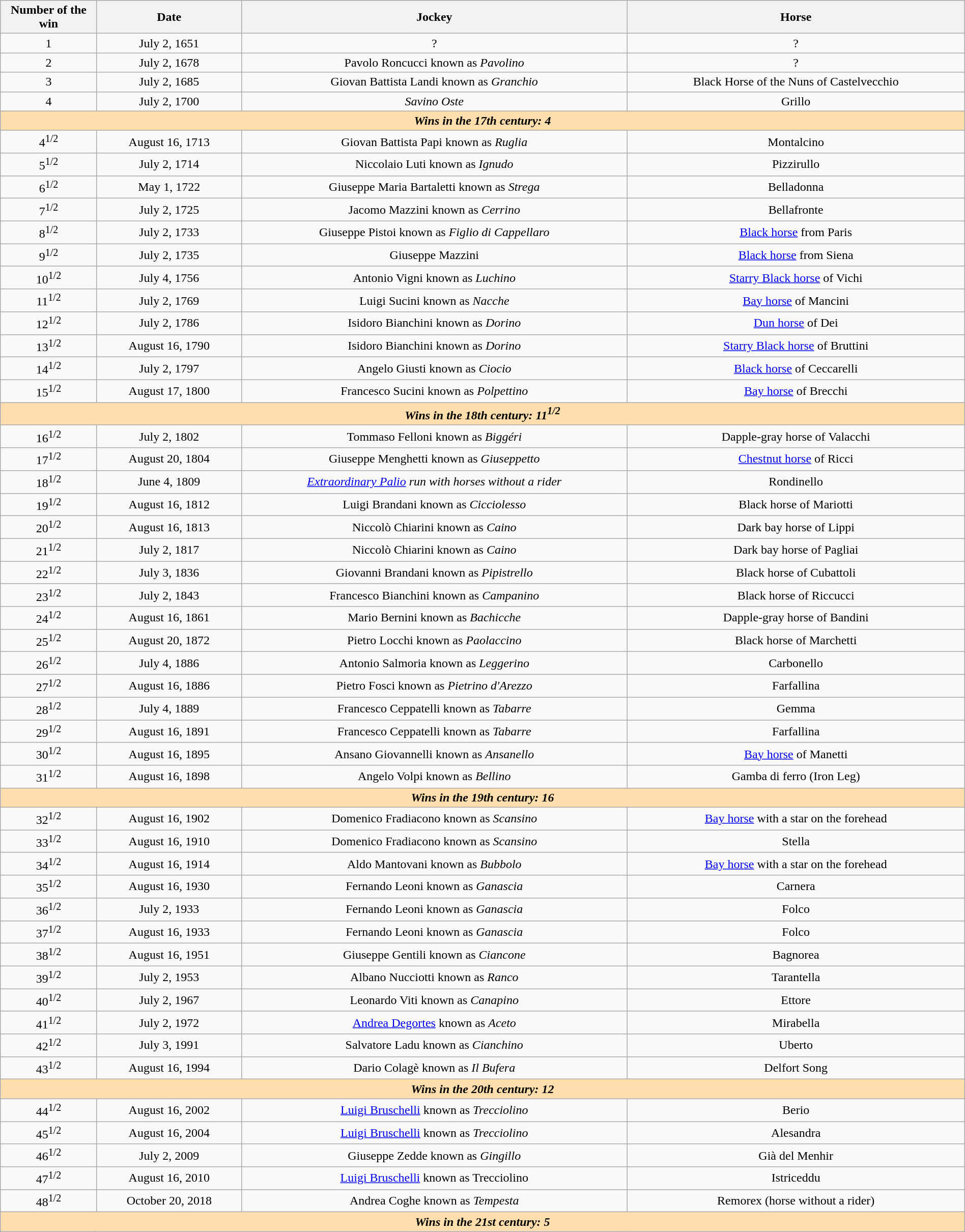<table class="wikitable" style="text-align: center; width: 100%; ">
<tr>
<th width="10%">Number of the win</th>
<th width="15%">Date</th>
<th width="40%">Jockey</th>
<th width="35%">Horse</th>
</tr>
<tr>
<td>1</td>
<td>July 2, 1651</td>
<td>?</td>
<td>?</td>
</tr>
<tr>
<td>2</td>
<td>July 2, 1678</td>
<td>Pavolo Roncucci known as <em>Pavolino</em></td>
<td>?</td>
</tr>
<tr>
<td>3</td>
<td>July 2, 1685</td>
<td>Giovan Battista Landi known as <em>Granchio</em></td>
<td>Black Horse of the Nuns of Castelvecchio</td>
</tr>
<tr>
<td>4</td>
<td>July 2, 1700</td>
<td><em>Savino Oste</em></td>
<td>Grillo</td>
</tr>
<tr>
<td colspan=4 style="background-color:#ffdead; text-align: center"><strong><em>Wins in the 17th century: 4</em></strong></td>
</tr>
<tr>
<td>4<sup>1/2</sup></td>
<td>August 16, 1713</td>
<td>Giovan Battista Papi known as <em>Ruglia</em></td>
<td>Montalcino</td>
</tr>
<tr>
<td>5<sup>1/2</sup></td>
<td>July 2, 1714</td>
<td>Niccolaio Luti known as <em>Ignudo</em></td>
<td>Pizzirullo</td>
</tr>
<tr>
<td>6<sup>1/2</sup></td>
<td>May 1, 1722</td>
<td>Giuseppe Maria Bartaletti known as <em>Strega</em></td>
<td>Belladonna</td>
</tr>
<tr>
<td>7<sup>1/2</sup></td>
<td>July 2, 1725</td>
<td>Jacomo Mazzini known as <em>Cerrino</em></td>
<td>Bellafronte</td>
</tr>
<tr>
<td>8<sup>1/2</sup></td>
<td>July 2, 1733</td>
<td>Giuseppe Pistoi known as <em>Figlio di Cappellaro</em></td>
<td><a href='#'>Black horse</a> from Paris</td>
</tr>
<tr>
<td>9<sup>1/2</sup></td>
<td>July 2, 1735</td>
<td>Giuseppe Mazzini</td>
<td><a href='#'>Black horse</a> from Siena</td>
</tr>
<tr>
<td>10<sup>1/2</sup></td>
<td>July 4, 1756</td>
<td>Antonio Vigni known as <em>Luchino</em></td>
<td><a href='#'>Starry Black horse</a> of Vichi</td>
</tr>
<tr>
<td>11<sup>1/2</sup></td>
<td>July 2, 1769</td>
<td>Luigi Sucini known as <em>Nacche</em></td>
<td><a href='#'>Bay horse</a> of Mancini</td>
</tr>
<tr>
<td>12<sup>1/2</sup></td>
<td>July 2, 1786</td>
<td>Isidoro Bianchini known as <em>Dorino</em></td>
<td><a href='#'>Dun horse</a> of Dei</td>
</tr>
<tr>
<td>13<sup>1/2</sup></td>
<td>August 16, 1790</td>
<td>Isidoro Bianchini known as <em>Dorino</em></td>
<td><a href='#'>Starry Black horse</a> of Bruttini</td>
</tr>
<tr>
<td>14<sup>1/2</sup></td>
<td>July 2, 1797</td>
<td>Angelo Giusti known as <em>Ciocio</em></td>
<td><a href='#'>Black horse</a> of Ceccarelli</td>
</tr>
<tr>
<td>15<sup>1/2</sup></td>
<td>August 17, 1800</td>
<td>Francesco Sucini known as <em>Polpettino</em></td>
<td><a href='#'>Bay horse</a> of Brecchi</td>
</tr>
<tr>
<td colspan=4 style="background-color:#ffdead; text-align: center"><strong><em>Wins in the 18th century: 11<sup>1/2</sup></em></strong></td>
</tr>
<tr>
<td>16<sup>1/2</sup></td>
<td>July 2, 1802</td>
<td>Tommaso Felloni known as <em>Biggéri</em></td>
<td>Dapple-gray horse of Valacchi</td>
</tr>
<tr>
<td>17<sup>1/2</sup></td>
<td>August 20, 1804</td>
<td>Giuseppe Menghetti known as <em>Giuseppetto</em></td>
<td><a href='#'>Chestnut horse</a> of Ricci</td>
</tr>
<tr>
<td>18<sup>1/2</sup></td>
<td>June 4, 1809</td>
<td><em><a href='#'>Extraordinary Palio</a> run with horses without a rider</em></td>
<td>Rondinello</td>
</tr>
<tr>
<td>19<sup>1/2</sup></td>
<td>August 16, 1812</td>
<td>Luigi Brandani known as <em>Cicciolesso</em></td>
<td>Black horse of Mariotti</td>
</tr>
<tr>
<td>20<sup>1/2</sup></td>
<td>August 16, 1813</td>
<td>Niccolò Chiarini known as <em>Caino</em></td>
<td>Dark bay horse of Lippi</td>
</tr>
<tr>
<td>21<sup>1/2</sup></td>
<td>July 2, 1817</td>
<td>Niccolò Chiarini known as <em>Caino</em></td>
<td>Dark bay horse of Pagliai</td>
</tr>
<tr>
<td>22<sup>1/2</sup></td>
<td>July 3, 1836</td>
<td>Giovanni Brandani known as <em>Pipistrello</em></td>
<td>Black horse of Cubattoli</td>
</tr>
<tr>
<td>23<sup>1/2</sup></td>
<td>July 2, 1843</td>
<td>Francesco Bianchini known as <em>Campanino</em></td>
<td>Black horse of Riccucci</td>
</tr>
<tr>
<td>24<sup>1/2</sup></td>
<td>August 16, 1861</td>
<td>Mario Bernini known as <em>Bachicche</em></td>
<td>Dapple-gray horse of Bandini</td>
</tr>
<tr>
<td>25<sup>1/2</sup></td>
<td>August 20, 1872</td>
<td>Pietro Locchi known as <em>Paolaccino</em></td>
<td>Black horse of Marchetti</td>
</tr>
<tr>
<td>26<sup>1/2</sup></td>
<td>July 4, 1886</td>
<td>Antonio Salmoria known as <em>Leggerino</em></td>
<td>Carbonello</td>
</tr>
<tr>
<td>27<sup>1/2</sup></td>
<td>August 16, 1886</td>
<td>Pietro Fosci known as <em>Pietrino d'Arezzo</em></td>
<td>Farfallina</td>
</tr>
<tr>
<td>28<sup>1/2</sup></td>
<td>July 4, 1889</td>
<td>Francesco Ceppatelli known as <em>Tabarre</em></td>
<td>Gemma</td>
</tr>
<tr>
<td>29<sup>1/2</sup></td>
<td>August 16, 1891</td>
<td>Francesco Ceppatelli known as <em>Tabarre</em></td>
<td>Farfallina</td>
</tr>
<tr>
<td>30<sup>1/2</sup></td>
<td>August 16, 1895</td>
<td>Ansano Giovannelli known as <em>Ansanello</em></td>
<td><a href='#'>Bay horse</a> of Manetti</td>
</tr>
<tr>
<td>31<sup>1/2</sup></td>
<td>August 16, 1898</td>
<td>Angelo Volpi known as <em>Bellino</em></td>
<td>Gamba di ferro (Iron Leg)</td>
</tr>
<tr>
<td colspan=4 style="background-color:#ffdead; text-align: center"><strong><em>Wins in the 19th century: 16</em></strong></td>
</tr>
<tr>
<td>32<sup>1/2</sup></td>
<td>August 16, 1902</td>
<td>Domenico Fradiacono known as <em>Scansino</em></td>
<td><a href='#'>Bay horse</a> with a star on the forehead</td>
</tr>
<tr>
<td>33<sup>1/2</sup></td>
<td>August 16, 1910</td>
<td>Domenico Fradiacono known as <em>Scansino</em></td>
<td>Stella</td>
</tr>
<tr>
<td>34<sup>1/2</sup></td>
<td>August 16, 1914</td>
<td>Aldo Mantovani known as <em>Bubbolo</em></td>
<td><a href='#'>Bay horse</a> with a star on the forehead</td>
</tr>
<tr>
<td>35<sup>1/2</sup></td>
<td>August 16, 1930</td>
<td>Fernando Leoni known as <em>Ganascia</em></td>
<td>Carnera</td>
</tr>
<tr>
<td>36<sup>1/2</sup></td>
<td>July 2, 1933</td>
<td>Fernando Leoni known as <em>Ganascia</em></td>
<td>Folco</td>
</tr>
<tr>
<td>37<sup>1/2</sup></td>
<td>August 16, 1933</td>
<td>Fernando Leoni known as <em>Ganascia</em></td>
<td>Folco</td>
</tr>
<tr>
<td>38<sup>1/2</sup></td>
<td>August 16, 1951</td>
<td>Giuseppe Gentili known as <em>Ciancone</em></td>
<td>Bagnorea</td>
</tr>
<tr>
<td>39<sup>1/2</sup></td>
<td>July 2, 1953</td>
<td>Albano Nucciotti known as <em>Ranco</em></td>
<td>Tarantella</td>
</tr>
<tr>
<td>40<sup>1/2</sup></td>
<td>July 2, 1967</td>
<td>Leonardo Viti known as <em>Canapino</em></td>
<td>Ettore</td>
</tr>
<tr>
<td>41<sup>1/2</sup></td>
<td>July 2, 1972</td>
<td><a href='#'>Andrea Degortes</a> known as <em>Aceto</em></td>
<td>Mirabella</td>
</tr>
<tr>
<td>42<sup>1/2</sup></td>
<td>July 3, 1991</td>
<td>Salvatore Ladu known as <em>Cianchino</em></td>
<td>Uberto</td>
</tr>
<tr>
<td>43<sup>1/2</sup></td>
<td>August 16, 1994</td>
<td>Dario Colagè known as <em>Il Bufera</em></td>
<td>Delfort Song</td>
</tr>
<tr>
<td colspan=4 style="background-color:#ffdead; text-align: center"><strong><em>Wins in the 20th century: 12</em></strong></td>
</tr>
<tr>
<td>44<sup>1/2</sup></td>
<td>August 16, 2002</td>
<td><a href='#'>Luigi Bruschelli</a> known as <em>Trecciolino</em></td>
<td>Berio</td>
</tr>
<tr>
<td>45<sup>1/2</sup></td>
<td>August 16, 2004</td>
<td><a href='#'>Luigi Bruschelli</a> known as <em>Trecciolino</em></td>
<td>Alesandra</td>
</tr>
<tr>
<td>46<sup>1/2</sup></td>
<td>July 2, 2009</td>
<td>Giuseppe Zedde known as <em>Gingillo</em></td>
<td>Già del Menhir</td>
</tr>
<tr>
<td>47<sup>1/2</sup></td>
<td>August 16, 2010</td>
<td><a href='#'>Luigi Bruschelli</a> known as Trecciolino</td>
<td>Istriceddu</td>
</tr>
<tr>
<td>48<sup>1/2</sup></td>
<td>October 20, 2018</td>
<td>Andrea Coghe known as <em>Tempesta</em></td>
<td>Remorex (horse without a rider)</td>
</tr>
<tr>
<td colspan=5 style="background-color:#ffdead; text-align: center"><strong><em>Wins in the 21st century: 5</em></strong></td>
</tr>
</table>
